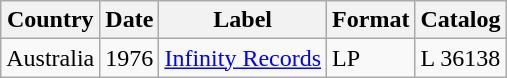<table class="wikitable">
<tr>
<th>Country</th>
<th>Date</th>
<th>Label</th>
<th>Format</th>
<th>Catalog</th>
</tr>
<tr>
<td>Australia</td>
<td>1976</td>
<td><a href='#'>Infinity Records</a></td>
<td>LP</td>
<td>L 36138</td>
</tr>
</table>
